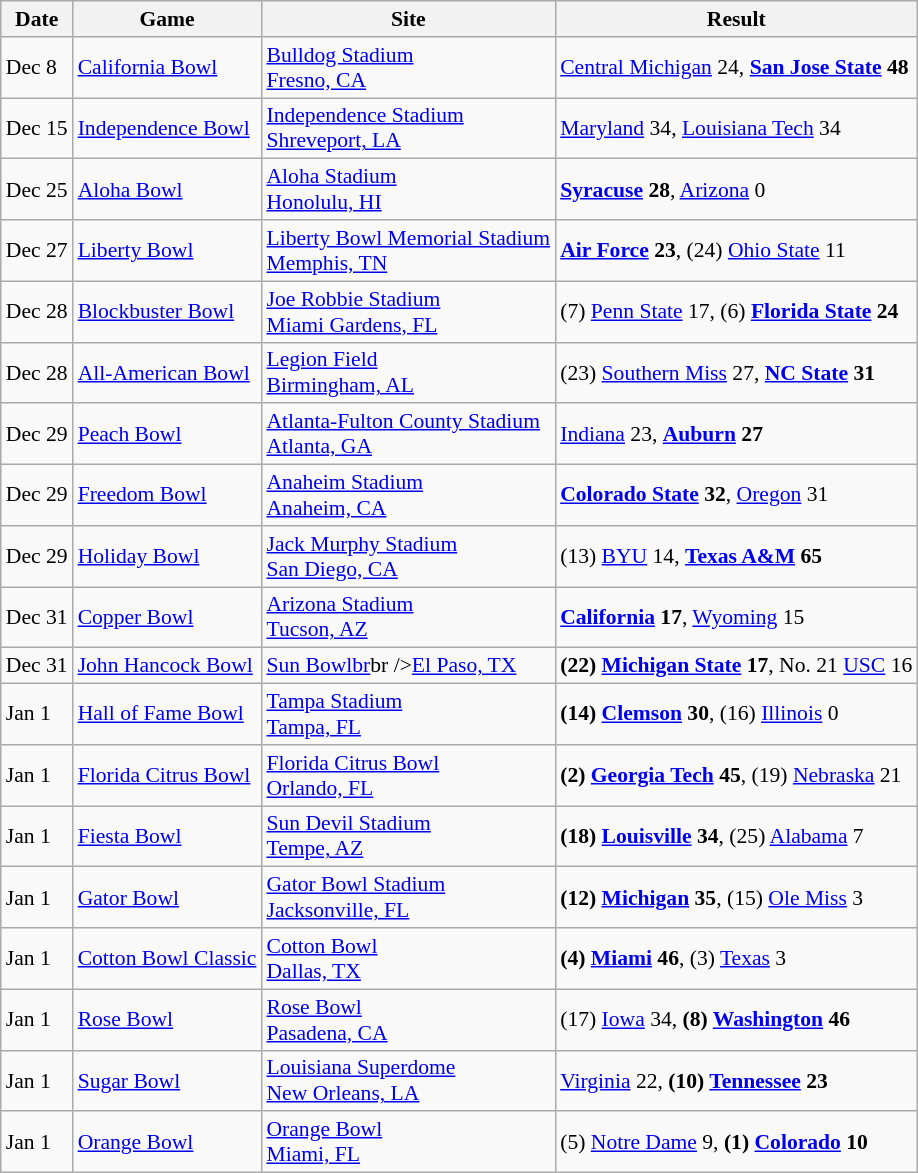<table class="wikitable" style="font-size:90%;"| ->
<tr>
<th>Date</th>
<th>Game</th>
<th>Site</th>
<th>Result</th>
</tr>
<tr>
<td>Dec 8</td>
<td><a href='#'>California Bowl</a></td>
<td><a href='#'>Bulldog Stadium</a><br><a href='#'>Fresno, CA</a></td>
<td><a href='#'>Central Michigan</a> 24, <strong><a href='#'>San Jose State</a> 48</strong></td>
</tr>
<tr>
<td>Dec 15</td>
<td><a href='#'>Independence Bowl</a></td>
<td><a href='#'>Independence Stadium</a><br><a href='#'>Shreveport, LA</a></td>
<td><a href='#'>Maryland</a> 34, <a href='#'>Louisiana Tech</a> 34</td>
</tr>
<tr>
<td>Dec 25</td>
<td><a href='#'>Aloha Bowl</a></td>
<td><a href='#'>Aloha Stadium</a><br><a href='#'>Honolulu, HI</a></td>
<td><strong><a href='#'>Syracuse</a> 28</strong>, <a href='#'>Arizona</a> 0</td>
</tr>
<tr>
<td>Dec 27</td>
<td><a href='#'>Liberty Bowl</a></td>
<td><a href='#'>Liberty Bowl Memorial Stadium</a><br><a href='#'>Memphis, TN</a></td>
<td><strong><a href='#'>Air Force</a> 23</strong>, (24) <a href='#'>Ohio State</a> 11</td>
</tr>
<tr>
<td>Dec 28</td>
<td><a href='#'>Blockbuster Bowl</a></td>
<td><a href='#'>Joe Robbie Stadium</a><br><a href='#'>Miami Gardens, FL</a></td>
<td>(7) <a href='#'>Penn State</a> 17, (6) <strong><a href='#'>Florida State</a> 24</strong></td>
</tr>
<tr>
<td>Dec 28</td>
<td><a href='#'>All-American Bowl</a></td>
<td><a href='#'>Legion Field</a><br><a href='#'>Birmingham, AL</a></td>
<td>(23) <a href='#'>Southern Miss</a> 27, <strong><a href='#'>NC State</a> 31</strong></td>
</tr>
<tr>
<td>Dec 29</td>
<td><a href='#'>Peach Bowl</a></td>
<td><a href='#'>Atlanta-Fulton County Stadium</a><br><a href='#'>Atlanta, GA</a></td>
<td><a href='#'>Indiana</a> 23, <strong><a href='#'>Auburn</a> 27</strong></td>
</tr>
<tr>
<td>Dec 29</td>
<td><a href='#'>Freedom Bowl</a></td>
<td><a href='#'>Anaheim Stadium</a><br><a href='#'>Anaheim, CA</a></td>
<td><strong><a href='#'>Colorado State</a> 32</strong>, <a href='#'>Oregon</a> 31</td>
</tr>
<tr>
<td>Dec 29</td>
<td><a href='#'>Holiday Bowl</a></td>
<td><a href='#'>Jack Murphy Stadium</a><br><a href='#'>San Diego, CA</a></td>
<td>(13) <a href='#'>BYU</a> 14, <strong><a href='#'>Texas A&M</a> 65</strong></td>
</tr>
<tr>
<td>Dec 31</td>
<td><a href='#'>Copper Bowl</a></td>
<td><a href='#'>Arizona Stadium</a><br><a href='#'>Tucson, AZ</a></td>
<td><strong><a href='#'>California</a> 17</strong>, <a href='#'>Wyoming</a> 15</td>
</tr>
<tr>
<td>Dec 31</td>
<td><a href='#'>John Hancock Bowl</a></td>
<td><a href='#'>Sun Bowlbr</a>br /><a href='#'>El Paso, TX</a></td>
<td><strong>(22) <a href='#'>Michigan State</a> 17</strong>, No. 21 <a href='#'>USC</a> 16</td>
</tr>
<tr>
<td>Jan 1</td>
<td><a href='#'>Hall of Fame Bowl</a></td>
<td><a href='#'>Tampa Stadium</a><br><a href='#'>Tampa, FL</a></td>
<td><strong>(14) <a href='#'>Clemson</a> 30</strong>, (16) <a href='#'>Illinois</a> 0</td>
</tr>
<tr>
<td>Jan 1</td>
<td><a href='#'>Florida Citrus Bowl</a></td>
<td><a href='#'>Florida Citrus Bowl</a><br><a href='#'>Orlando, FL</a></td>
<td><strong>(2) <a href='#'>Georgia Tech</a> 45</strong>, (19) <a href='#'>Nebraska</a> 21</td>
</tr>
<tr>
<td>Jan 1</td>
<td><a href='#'>Fiesta Bowl</a></td>
<td><a href='#'>Sun Devil Stadium</a><br><a href='#'>Tempe, AZ</a></td>
<td><strong>(18) <a href='#'>Louisville</a> 34</strong>, (25) <a href='#'>Alabama</a> 7</td>
</tr>
<tr>
<td>Jan 1</td>
<td><a href='#'>Gator Bowl</a></td>
<td><a href='#'>Gator Bowl Stadium</a><br><a href='#'>Jacksonville, FL</a></td>
<td><strong>(12) <a href='#'>Michigan</a> 35</strong>, (15) <a href='#'>Ole Miss</a> 3</td>
</tr>
<tr>
<td>Jan 1</td>
<td><a href='#'>Cotton Bowl Classic</a></td>
<td><a href='#'>Cotton Bowl</a><br><a href='#'>Dallas, TX</a></td>
<td><strong>(4) <a href='#'>Miami</a> 46</strong>, (3) <a href='#'>Texas</a> 3</td>
</tr>
<tr>
<td>Jan 1</td>
<td><a href='#'>Rose Bowl</a></td>
<td><a href='#'>Rose Bowl</a><br><a href='#'>Pasadena, CA</a></td>
<td>(17) <a href='#'>Iowa</a> 34, <strong>(8) <a href='#'>Washington</a> 46</strong></td>
</tr>
<tr>
<td>Jan 1</td>
<td><a href='#'>Sugar Bowl</a></td>
<td><a href='#'>Louisiana Superdome</a><br><a href='#'>New Orleans, LA</a></td>
<td><a href='#'>Virginia</a> 22, <strong>(10) <a href='#'>Tennessee</a> 23</strong></td>
</tr>
<tr>
<td>Jan 1</td>
<td><a href='#'>Orange Bowl</a></td>
<td><a href='#'>Orange Bowl</a><br><a href='#'>Miami, FL</a></td>
<td>(5) <a href='#'>Notre Dame</a> 9, <strong>(1) <a href='#'>Colorado</a> 10</strong></td>
</tr>
</table>
